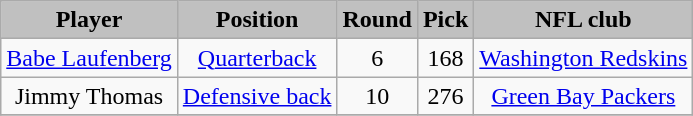<table class="wikitable" style="text-align:center;">
<tr style="background:#C0C0C0;">
<td><strong>Player</strong></td>
<td><strong>Position</strong></td>
<td><strong>Round</strong></td>
<td><strong>Pick</strong></td>
<td><strong>NFL club</strong></td>
</tr>
<tr align="center" bgcolor="">
<td><a href='#'>Babe Laufenberg</a></td>
<td><a href='#'>Quarterback</a></td>
<td>6</td>
<td>168</td>
<td><a href='#'>Washington Redskins</a></td>
</tr>
<tr align="center" bgcolor="">
<td>Jimmy Thomas</td>
<td><a href='#'>Defensive back</a></td>
<td>10</td>
<td>276</td>
<td><a href='#'>Green Bay Packers</a></td>
</tr>
<tr align="center" bgcolor="">
</tr>
</table>
